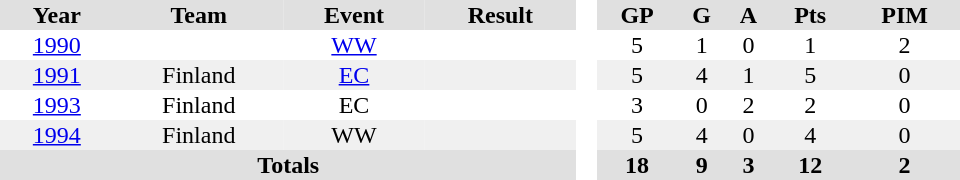<table border="0" cellpadding="1" cellspacing="0" style="text-align:center; width:40em">
<tr ALIGN="centre" bgcolor="#e0e0e0">
<th>Year</th>
<th>Team</th>
<th>Event</th>
<th>Result</th>
<th rowspan="99" bgcolor="#ffffff"> </th>
<th>GP</th>
<th>G</th>
<th>A</th>
<th>Pts</th>
<th>PIM</th>
</tr>
<tr>
<td><a href='#'>1990</a></td>
<td></td>
<td><a href='#'>WW</a></td>
<td></td>
<td>5</td>
<td>1</td>
<td>0</td>
<td>1</td>
<td>2</td>
</tr>
<tr bgcolor="#f0f0f0">
<td><a href='#'>1991</a></td>
<td>Finland</td>
<td><a href='#'>EC</a></td>
<td></td>
<td>5</td>
<td>4</td>
<td>1</td>
<td>5</td>
<td>0</td>
</tr>
<tr>
<td><a href='#'>1993</a></td>
<td>Finland</td>
<td>EC</td>
<td></td>
<td>3</td>
<td>0</td>
<td>2</td>
<td>2</td>
<td>0</td>
</tr>
<tr bgcolor="#f0f0f0">
<td><a href='#'>1994</a></td>
<td>Finland</td>
<td>WW</td>
<td></td>
<td>5</td>
<td>4</td>
<td>0</td>
<td>4</td>
<td>0</td>
</tr>
<tr ALIGN="centre" bgcolor="#e0e0e0">
<th colspan=4>Totals</th>
<th>18</th>
<th>9</th>
<th>3</th>
<th>12</th>
<th>2</th>
</tr>
</table>
